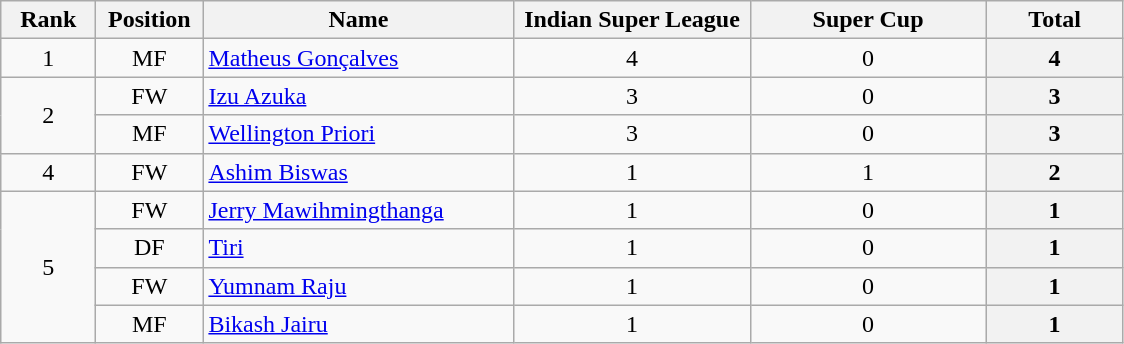<table class="wikitable" style="text-align: center;">
<tr>
<th style="width:56px;">Rank</th>
<th style="width:64px;">Position</th>
<th style="width:200px;">Name</th>
<th style="width:150px;">Indian Super League</th>
<th style="width:150px;">Super Cup</th>
<th style="width:84px;">Total</th>
</tr>
<tr>
<td rowspan=1>1</td>
<td>MF</td>
<td align=left> <a href='#'>Matheus Gonçalves</a></td>
<td>4</td>
<td>0</td>
<th>4</th>
</tr>
<tr>
<td rowspan=2>2</td>
<td>FW</td>
<td align=left> <a href='#'>Izu Azuka</a></td>
<td>3</td>
<td>0</td>
<th>3</th>
</tr>
<tr>
<td>MF</td>
<td align=left> <a href='#'>Wellington Priori</a></td>
<td>3</td>
<td>0</td>
<th>3</th>
</tr>
<tr>
<td rowspan=1>4</td>
<td>FW</td>
<td align=left> <a href='#'>Ashim Biswas</a></td>
<td>1</td>
<td>1</td>
<th>2</th>
</tr>
<tr>
<td rowspan=4>5</td>
<td>FW</td>
<td align=left> <a href='#'>Jerry Mawihmingthanga</a></td>
<td>1</td>
<td>0</td>
<th>1</th>
</tr>
<tr>
<td>DF</td>
<td align=left> <a href='#'>Tiri</a></td>
<td>1</td>
<td>0</td>
<th>1</th>
</tr>
<tr>
<td>FW</td>
<td align=left> <a href='#'>Yumnam Raju</a></td>
<td>1</td>
<td>0</td>
<th>1</th>
</tr>
<tr>
<td>MF</td>
<td align=left> <a href='#'>Bikash Jairu</a></td>
<td>1</td>
<td>0</td>
<th>1</th>
</tr>
</table>
